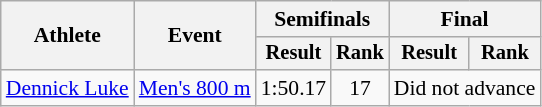<table class=wikitable style="font-size:90%">
<tr>
<th rowspan="2">Athlete</th>
<th rowspan="2">Event</th>
<th colspan="2">Semifinals</th>
<th colspan="2">Final</th>
</tr>
<tr style="font-size:95%">
<th>Result</th>
<th>Rank</th>
<th>Result</th>
<th>Rank</th>
</tr>
<tr align=center>
<td align=left><a href='#'>Dennick Luke</a></td>
<td align=left rowspan="2"><a href='#'>Men's 800 m</a></td>
<td>1:50.17</td>
<td>17</td>
<td colspan=2>Did not advance</td>
</tr>
</table>
